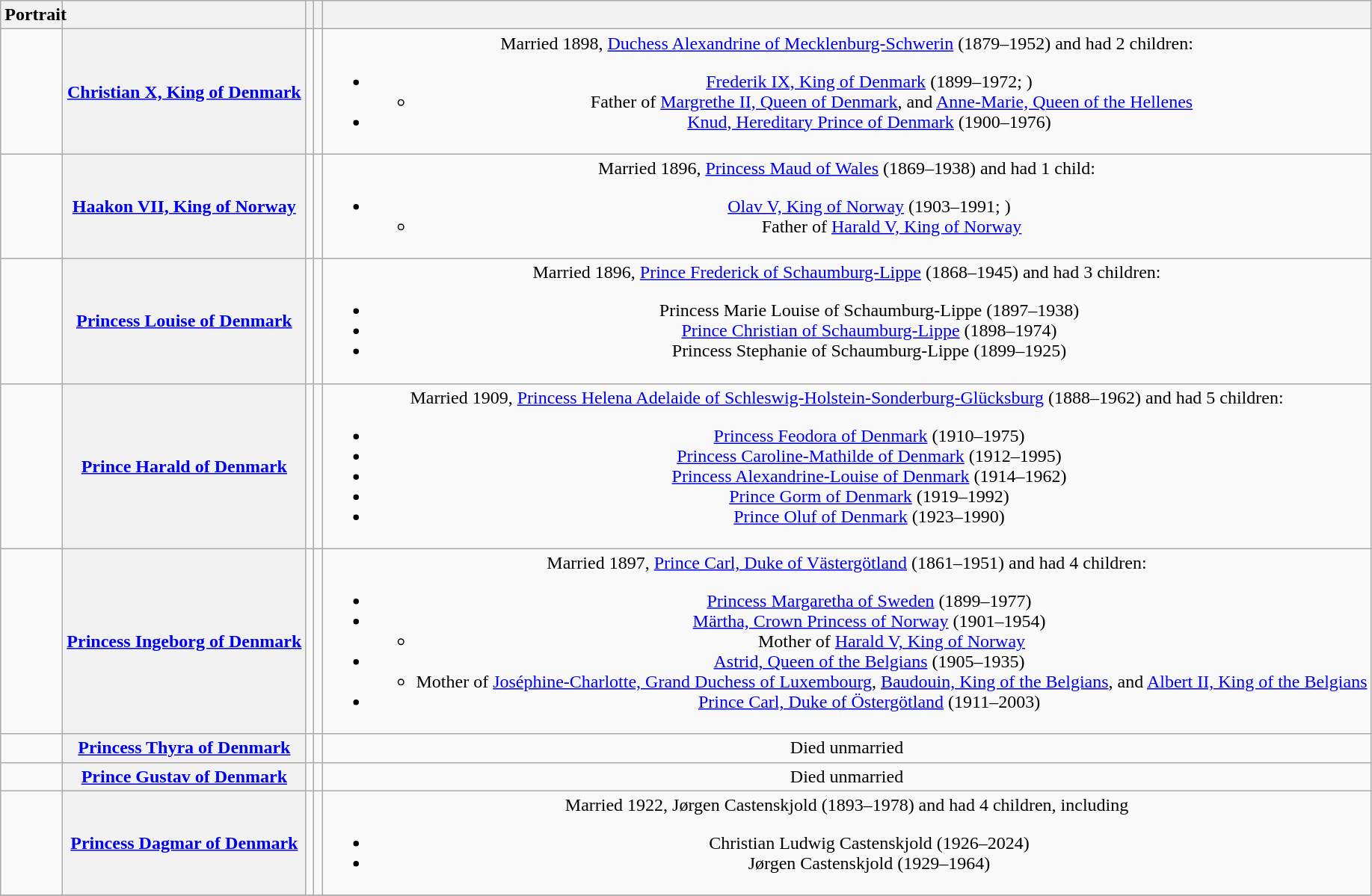<table class="wikitable sortable sticky-header">
<tr>
<th scope="col" class="unsortable" style=max-width:3em>Portrait</th>
<th scope="col" style=max-width:3em></th>
<th scope="col" style=max-width:3em></th>
<th scope="col" style=max-width:3em></th>
<th scope="col" class="unsortable" style=max-width:3em></th>
</tr>
<tr>
<td class="float-center" style="text-align:center;"></td>
<th scope="row" class="float-center" style="text-align:center;" data-sort-value="of Denmark, Christian"><a href='#'>Christian X, King of Denmark</a> </th>
<td class="float-center" style="text-align:center;"></td>
<td class="float-center" style="text-align:center;"></td>
<td class="float-center" style="text-align:center;">Married 1898, <a href='#'>Duchess Alexandrine of Mecklenburg-Schwerin</a> (1879–1952) and had 2 children:<br><ul><li><a href='#'>Frederik IX, King of Denmark</a> (1899–1972; )<ul><li>Father of <a href='#'>Margrethe II, Queen of Denmark</a>, and <a href='#'>Anne-Marie, Queen of the Hellenes</a></li></ul></li><li><a href='#'>Knud, Hereditary Prince of Denmark</a> (1900–1976)</li></ul></td>
</tr>
<tr>
<td class="float-center" style="text-align:center;"></td>
<th scope="row" class="float-center" style="text-align:center;" data-sort-value="of Denmark, Haakon"><a href='#'>Haakon VII, King of Norway</a> </th>
<td class="float-center" style="text-align:center;"></td>
<td class="float-center" style="text-align:center;"></td>
<td class="float-center" style="text-align:center;">Married 1896, <a href='#'>Princess Maud of Wales</a> (1869–1938) and had 1 child:<br><ul><li><a href='#'>Olav V, King of Norway</a> (1903–1991; )<ul><li>Father of <a href='#'>Harald V, King of Norway</a></li></ul></li></ul></td>
</tr>
<tr>
<td class="float-center" style="text-align:center;"></td>
<th scope="row" class="float-center" style="text-align:center;" data-sort-value="of Denmark, Louise"><a href='#'>Princess Louise of Denmark</a></th>
<td class="float-center" style="text-align:center;"></td>
<td class="float-center" style="text-align:center;"></td>
<td class="float-center" style="text-align:center;">Married 1896, <a href='#'>Prince Frederick of Schaumburg-Lippe</a> (1868–1945) and had 3 children:<br><ul><li>Princess Marie Louise of Schaumburg-Lippe (1897–1938)</li><li><a href='#'>Prince Christian of Schaumburg-Lippe</a> (1898–1974)</li><li>Princess Stephanie of Schaumburg-Lippe (1899–1925)</li></ul></td>
</tr>
<tr>
<td class="float-center" style="text-align:center;"></td>
<th scope="row" class="float-center" style="text-align:center;" data-sort-value="of Denmark, Harald"><a href='#'>Prince Harald of Denmark</a></th>
<td class="float-center" style="text-align:center;"></td>
<td class="float-center" style="text-align:center;"></td>
<td class="float-center" style="text-align:center;">Married 1909, <a href='#'>Princess Helena Adelaide of Schleswig-Holstein-Sonderburg-Glücksburg</a> (1888–1962) and had 5 children:<br><ul><li><a href='#'>Princess Feodora of Denmark</a> (1910–1975)</li><li><a href='#'>Princess Caroline-Mathilde of Denmark</a> (1912–1995)</li><li><a href='#'>Princess Alexandrine-Louise of Denmark</a> (1914–1962)</li><li><a href='#'>Prince Gorm of Denmark</a> (1919–1992)</li><li><a href='#'>Prince Oluf of Denmark</a> (1923–1990)</li></ul></td>
</tr>
<tr>
<td class="float-center" style="text-align:center;"></td>
<th scope="row" class="float-center" style="text-align:center;" data-sort-value="of Denmark, Ingeborg"><a href='#'>Princess Ingeborg of Denmark</a></th>
<td class="float-center" style="text-align:center;"></td>
<td class="float-center" style="text-align:center;"></td>
<td class="float-center" style="text-align:center;">Married 1897, <a href='#'>Prince Carl, Duke of Västergötland</a> (1861–1951) and had 4 children:<br><ul><li><a href='#'>Princess Margaretha of Sweden</a> (1899–1977)</li><li><a href='#'>Märtha, Crown Princess of Norway</a> (1901–1954)<ul><li>Mother of <a href='#'>Harald V, King of Norway</a></li></ul></li><li><a href='#'>Astrid, Queen of the Belgians</a> (1905–1935)<ul><li>Mother of <a href='#'>Joséphine-Charlotte, Grand Duchess of Luxembourg</a>, <a href='#'>Baudouin, King of the Belgians</a>, and <a href='#'>Albert II, King of the Belgians</a></li></ul></li><li><a href='#'>Prince Carl, Duke of Östergötland</a> (1911–2003)</li></ul></td>
</tr>
<tr>
<td class="float-center" style="text-align:center;"></td>
<th scope="row" class="float-center" style="text-align:center;" data-sort-value="of Denmark, Thyra"><a href='#'>Princess Thyra of Denmark</a></th>
<td class="float-center" style="text-align:center;"></td>
<td class="float-center" style="text-align:center;"></td>
<td class="float-center" style="text-align:center;">Died unmarried</td>
</tr>
<tr>
<td class="float-center" style="text-align:center;"></td>
<th scope="row" class="float-center" style="text-align:center;" data-sort-value="of Denmark, Gustav"><a href='#'>Prince Gustav of Denmark</a></th>
<td class="float-center" style="text-align:center;"></td>
<td class="float-center" style="text-align:center;"></td>
<td class="float-center" style="text-align:center;">Died unmarried</td>
</tr>
<tr>
<td class="float-center" style="text-align:center;"></td>
<th scope="row" class="float-center" style="text-align:center;" data-sort-value="of Denmark, Dagmar"><a href='#'>Princess Dagmar of Denmark</a></th>
<td class="float-center" style="text-align:center;"></td>
<td class="float-center" style="text-align:center;"></td>
<td class="float-center" style="text-align:center;">Married 1922, Jørgen Castenskjold (1893–1978) and had 4 children, including<br><ul><li>Christian Ludwig Castenskjold (1926–2024)</li><li>Jørgen Castenskjold (1929–1964)</li></ul></td>
</tr>
<tr>
</tr>
</table>
